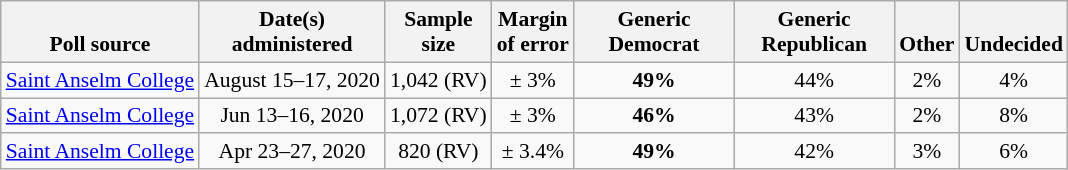<table class="wikitable" style="font-size:90%;text-align:center;">
<tr valign=bottom>
<th>Poll source</th>
<th>Date(s)<br>administered</th>
<th>Sample<br>size</th>
<th>Margin<br>of error</th>
<th style="width:100px;">Generic<br>Democrat</th>
<th style="width:100px;">Generic<br>Republican</th>
<th>Other</th>
<th>Undecided</th>
</tr>
<tr>
<td style="text-align:left;"><a href='#'>Saint Anselm College</a></td>
<td>August 15–17, 2020</td>
<td>1,042 (RV)</td>
<td>± 3%</td>
<td><strong>49%</strong></td>
<td>44%</td>
<td>2%</td>
<td>4%</td>
</tr>
<tr>
<td style="text-align:left;"><a href='#'>Saint Anselm College</a></td>
<td>Jun 13–16, 2020</td>
<td>1,072 (RV)</td>
<td>± 3%</td>
<td><strong>46%</strong></td>
<td>43%</td>
<td>2%</td>
<td>8%</td>
</tr>
<tr>
<td style="text-align:left;"><a href='#'>Saint Anselm College</a></td>
<td>Apr 23–27, 2020</td>
<td>820 (RV)</td>
<td>± 3.4%</td>
<td><strong>49%</strong></td>
<td>42%</td>
<td>3%</td>
<td>6%</td>
</tr>
</table>
